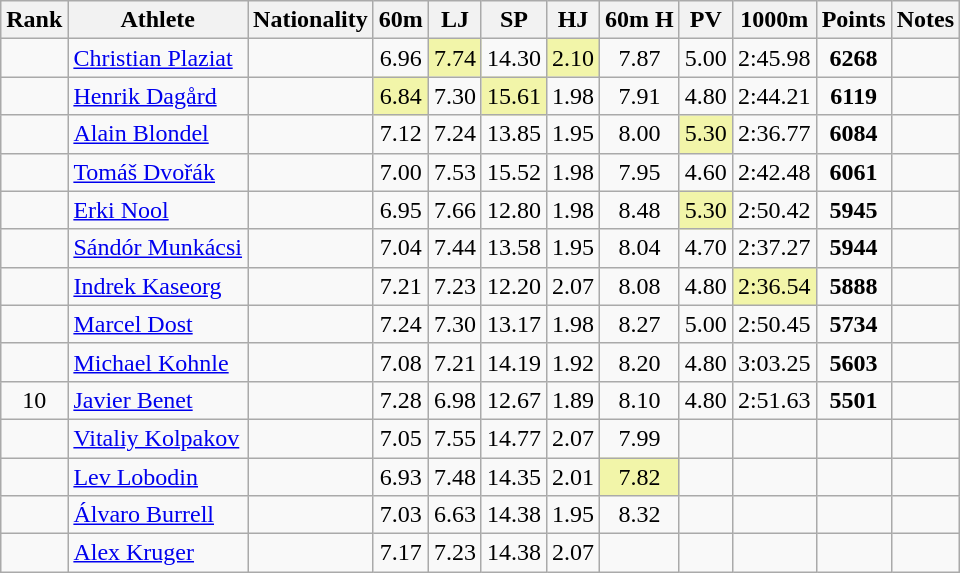<table class="wikitable sortable" style=" text-align:center">
<tr>
<th>Rank</th>
<th>Athlete</th>
<th>Nationality</th>
<th>60m</th>
<th>LJ</th>
<th>SP</th>
<th>HJ</th>
<th>60m H</th>
<th>PV</th>
<th>1000m</th>
<th>Points</th>
<th>Notes</th>
</tr>
<tr>
<td></td>
<td align=left><a href='#'>Christian Plaziat</a></td>
<td align=left></td>
<td>6.96</td>
<td bgcolor=#F2F5A9>7.74</td>
<td>14.30</td>
<td bgcolor=#F2F5A9>2.10</td>
<td>7.87</td>
<td>5.00</td>
<td>2:45.98</td>
<td><strong>6268</strong></td>
<td></td>
</tr>
<tr>
<td></td>
<td align=left><a href='#'>Henrik Dagård</a></td>
<td align=left></td>
<td bgcolor=#F2F5A9>6.84</td>
<td>7.30</td>
<td bgcolor=#F2F5A9>15.61</td>
<td>1.98</td>
<td>7.91</td>
<td>4.80</td>
<td>2:44.21</td>
<td><strong>6119</strong></td>
<td></td>
</tr>
<tr>
<td></td>
<td align=left><a href='#'>Alain Blondel</a></td>
<td align=left></td>
<td>7.12</td>
<td>7.24</td>
<td>13.85</td>
<td>1.95</td>
<td>8.00</td>
<td bgcolor=#F2F5A9>5.30</td>
<td>2:36.77</td>
<td><strong>6084</strong></td>
<td></td>
</tr>
<tr>
<td></td>
<td align=left><a href='#'>Tomáš Dvořák</a></td>
<td align=left></td>
<td>7.00</td>
<td>7.53</td>
<td>15.52</td>
<td>1.98</td>
<td>7.95</td>
<td>4.60</td>
<td>2:42.48</td>
<td><strong>6061</strong></td>
<td></td>
</tr>
<tr>
<td></td>
<td align=left><a href='#'>Erki Nool</a></td>
<td align=left></td>
<td>6.95</td>
<td>7.66</td>
<td>12.80</td>
<td>1.98</td>
<td>8.48</td>
<td bgcolor=#F2F5A9>5.30</td>
<td>2:50.42</td>
<td><strong>5945</strong></td>
<td></td>
</tr>
<tr>
<td></td>
<td align=left><a href='#'>Sándór Munkácsi</a></td>
<td align=left></td>
<td>7.04</td>
<td>7.44</td>
<td>13.58</td>
<td>1.95</td>
<td>8.04</td>
<td>4.70</td>
<td>2:37.27</td>
<td><strong>5944</strong></td>
<td></td>
</tr>
<tr>
<td></td>
<td align=left><a href='#'>Indrek Kaseorg</a></td>
<td align=left></td>
<td>7.21</td>
<td>7.23</td>
<td>12.20</td>
<td>2.07</td>
<td>8.08</td>
<td>4.80</td>
<td bgcolor=#F2F5A9>2:36.54</td>
<td><strong>5888</strong></td>
<td></td>
</tr>
<tr>
<td></td>
<td align=left><a href='#'>Marcel Dost</a></td>
<td align=left></td>
<td>7.24</td>
<td>7.30</td>
<td>13.17</td>
<td>1.98</td>
<td>8.27</td>
<td>5.00</td>
<td>2:50.45</td>
<td><strong>5734</strong></td>
<td></td>
</tr>
<tr>
<td></td>
<td align=left><a href='#'>Michael Kohnle</a></td>
<td align=left></td>
<td>7.08</td>
<td>7.21</td>
<td>14.19</td>
<td>1.92</td>
<td>8.20</td>
<td>4.80</td>
<td>3:03.25</td>
<td><strong>5603</strong></td>
<td></td>
</tr>
<tr>
<td>10</td>
<td align=left><a href='#'>Javier Benet</a></td>
<td align=left></td>
<td>7.28</td>
<td>6.98</td>
<td>12.67</td>
<td>1.89</td>
<td>8.10</td>
<td>4.80</td>
<td>2:51.63</td>
<td><strong>5501</strong></td>
<td></td>
</tr>
<tr>
<td></td>
<td align=left><a href='#'>Vitaliy Kolpakov</a></td>
<td align=left></td>
<td>7.05</td>
<td>7.55</td>
<td>14.77</td>
<td>2.07</td>
<td>7.99</td>
<td></td>
<td></td>
<td><strong></strong></td>
<td></td>
</tr>
<tr>
<td></td>
<td align=left><a href='#'>Lev Lobodin</a></td>
<td align=left></td>
<td>6.93</td>
<td>7.48</td>
<td>14.35</td>
<td>2.01</td>
<td bgcolor=#F2F5A9>7.82</td>
<td></td>
<td></td>
<td><strong></strong></td>
<td></td>
</tr>
<tr>
<td></td>
<td align=left><a href='#'>Álvaro Burrell</a></td>
<td align=left></td>
<td>7.03</td>
<td>6.63</td>
<td>14.38</td>
<td>1.95</td>
<td>8.32</td>
<td></td>
<td></td>
<td><strong></strong></td>
<td></td>
</tr>
<tr>
<td></td>
<td align=left><a href='#'>Alex Kruger</a></td>
<td align=left></td>
<td>7.17</td>
<td>7.23</td>
<td>14.38</td>
<td>2.07</td>
<td></td>
<td></td>
<td></td>
<td><strong></strong></td>
<td></td>
</tr>
</table>
